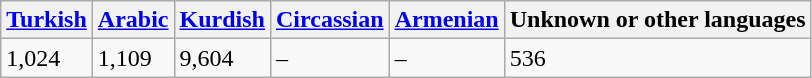<table class="wikitable">
<tr>
<th><a href='#'>Turkish</a></th>
<th><a href='#'>Arabic</a></th>
<th><a href='#'>Kurdish</a></th>
<th><a href='#'>Circassian</a></th>
<th><a href='#'>Armenian</a></th>
<th>Unknown or other languages</th>
</tr>
<tr>
<td>1,024</td>
<td>1,109</td>
<td>9,604</td>
<td>–</td>
<td>–</td>
<td>536</td>
</tr>
</table>
